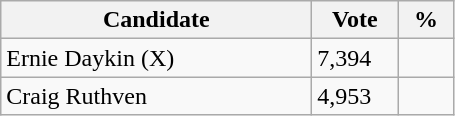<table class="wikitable">
<tr>
<th bgcolor="#DDDDFF" width="200px">Candidate</th>
<th bgcolor="#DDDDFF" width="50px">Vote</th>
<th bgcolor="#DDDDFF" width="30px">%</th>
</tr>
<tr>
<td>Ernie Daykin (X)</td>
<td>7,394</td>
<td></td>
</tr>
<tr>
<td>Craig Ruthven</td>
<td>4,953</td>
<td></td>
</tr>
</table>
